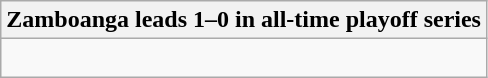<table class="wikitable collapsible collapsed">
<tr>
<th>Zamboanga leads 1–0 in all-time playoff series</th>
</tr>
<tr>
<td><br></td>
</tr>
</table>
